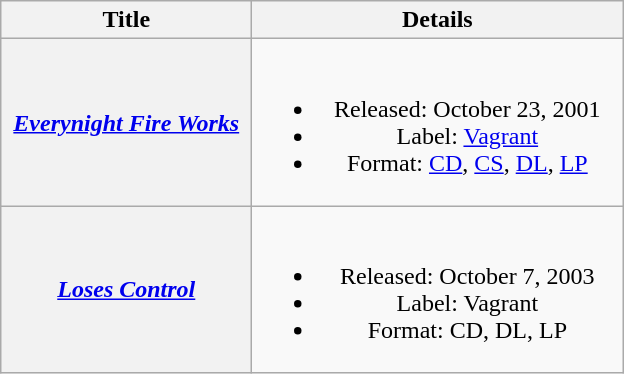<table class="wikitable plainrowheaders" style="text-align:center;">
<tr>
<th rowspan="1" style="width:10em;">Title</th>
<th rowspan="1" style="width:15em;">Details</th>
</tr>
<tr>
<th scope="row"><em><a href='#'>Everynight Fire Works</a></em></th>
<td><br><ul><li>Released: October 23, 2001</li><li>Label: <a href='#'>Vagrant</a></li><li>Format: <a href='#'>CD</a>, <a href='#'>CS</a>, <a href='#'>DL</a>, <a href='#'>LP</a></li></ul></td>
</tr>
<tr>
<th scope="row"><em><a href='#'>Loses Control</a></em></th>
<td><br><ul><li>Released: October 7, 2003</li><li>Label: Vagrant</li><li>Format: CD, DL, LP</li></ul></td>
</tr>
</table>
